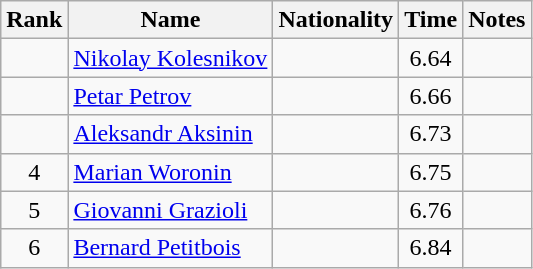<table class="wikitable sortable" style="text-align:center">
<tr>
<th>Rank</th>
<th>Name</th>
<th>Nationality</th>
<th>Time</th>
<th>Notes</th>
</tr>
<tr>
<td></td>
<td align="left"><a href='#'>Nikolay Kolesnikov</a></td>
<td align=left></td>
<td>6.64</td>
<td></td>
</tr>
<tr>
<td></td>
<td align="left"><a href='#'>Petar Petrov</a></td>
<td align=left></td>
<td>6.66</td>
<td></td>
</tr>
<tr>
<td></td>
<td align="left"><a href='#'>Aleksandr Aksinin</a></td>
<td align=left></td>
<td>6.73</td>
<td></td>
</tr>
<tr>
<td>4</td>
<td align="left"><a href='#'>Marian Woronin</a></td>
<td align=left></td>
<td>6.75</td>
<td></td>
</tr>
<tr>
<td>5</td>
<td align="left"><a href='#'>Giovanni Grazioli</a></td>
<td align=left></td>
<td>6.76</td>
<td></td>
</tr>
<tr>
<td>6</td>
<td align="left"><a href='#'>Bernard Petitbois</a></td>
<td align=left></td>
<td>6.84</td>
<td></td>
</tr>
</table>
